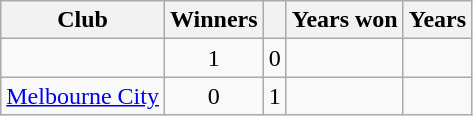<table class="wikitable sortable">
<tr>
<th>Club</th>
<th>Winners</th>
<th></th>
<th class="unsortable">Years won</th>
<th class="unsortable">Years </th>
</tr>
<tr>
<td></td>
<td align="center">1</td>
<td align="center">0</td>
<td align="center"></td>
<td></td>
</tr>
<tr>
<td> <a href='#'>Melbourne City</a></td>
<td align="center">0</td>
<td align="center">1</td>
<td></td>
<td align="center"></td>
</tr>
</table>
